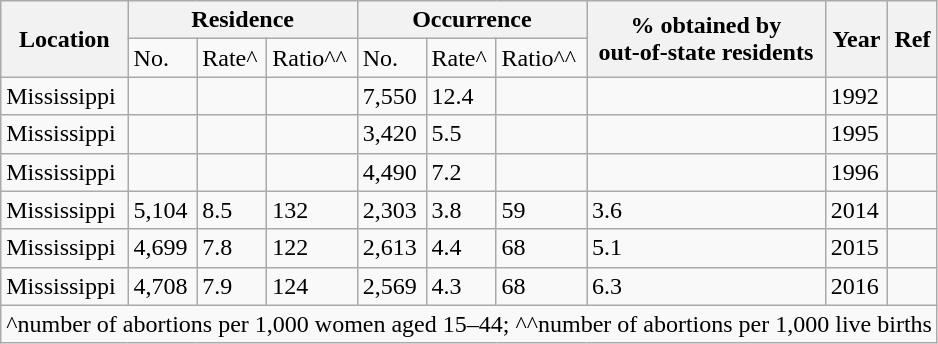<table class="wikitable">
<tr>
<th rowspan="2">Location</th>
<th colspan="3">Residence</th>
<th colspan="3">Occurrence</th>
<th rowspan="2">% obtained by<br>out-of-state residents</th>
<th rowspan="2">Year</th>
<th rowspan="2">Ref</th>
</tr>
<tr>
<td>No.</td>
<td>Rate^</td>
<td>Ratio^^</td>
<td>No.</td>
<td>Rate^</td>
<td>Ratio^^</td>
</tr>
<tr>
<td>Mississippi</td>
<td></td>
<td></td>
<td></td>
<td>7,550</td>
<td>12.4</td>
<td></td>
<td></td>
<td>1992</td>
<td></td>
</tr>
<tr>
<td>Mississippi</td>
<td></td>
<td></td>
<td></td>
<td>3,420</td>
<td>5.5</td>
<td></td>
<td></td>
<td>1995</td>
<td></td>
</tr>
<tr>
<td>Mississippi</td>
<td></td>
<td></td>
<td></td>
<td>4,490</td>
<td>7.2</td>
<td></td>
<td></td>
<td>1996</td>
<td></td>
</tr>
<tr>
<td>Mississippi</td>
<td>5,104</td>
<td>8.5</td>
<td>132</td>
<td>2,303</td>
<td>3.8</td>
<td>59</td>
<td>3.6</td>
<td>2014</td>
<td></td>
</tr>
<tr>
<td>Mississippi</td>
<td>4,699</td>
<td>7.8</td>
<td>122</td>
<td>2,613</td>
<td>4.4</td>
<td>68</td>
<td>5.1</td>
<td>2015</td>
<td></td>
</tr>
<tr>
<td>Mississippi</td>
<td>4,708</td>
<td>7.9</td>
<td>124</td>
<td>2,569</td>
<td>4.3</td>
<td>68</td>
<td>6.3</td>
<td>2016</td>
<td></td>
</tr>
<tr>
<td colspan="10">^number of abortions per 1,000 women aged 15–44; ^^number of abortions per 1,000 live births</td>
</tr>
</table>
